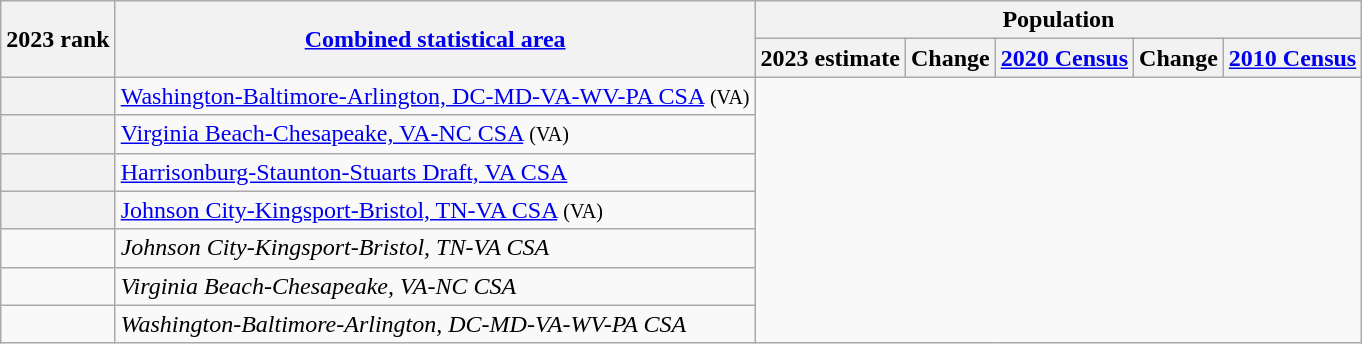<table class="wikitable sortable">
<tr>
<th scope=col rowspan=2>2023 rank</th>
<th scope=col rowspan=2><a href='#'>Combined statistical area</a></th>
<th colspan=5>Population</th>
</tr>
<tr>
<th scope=col>2023 estimate</th>
<th scope=col>Change</th>
<th scope=col><a href='#'>2020 Census</a></th>
<th scope=col>Change</th>
<th scope=col><a href='#'>2010 Census</a></th>
</tr>
<tr>
<th scope=row></th>
<td><a href='#'>Washington-Baltimore-Arlington, DC-MD-VA-WV-PA CSA</a> <small>(VA)</small><br></td>
</tr>
<tr>
<th scope=row></th>
<td><a href='#'>Virginia Beach-Chesapeake, VA-NC CSA</a> <small>(VA)</small><br></td>
</tr>
<tr>
<th scope=row></th>
<td><a href='#'>Harrisonburg-Staunton-Stuarts Draft, VA CSA</a><br></td>
</tr>
<tr>
<th scope=row></th>
<td><a href='#'>Johnson City-Kingsport-Bristol, TN-VA CSA</a> <small>(VA)</small><br></td>
</tr>
<tr>
<td></td>
<td><em><span>Johnson City-Kingsport-Bristol, TN-VA CSA</span></em><br></td>
</tr>
<tr>
<td></td>
<td><em><span>Virginia Beach-Chesapeake, VA-NC CSA</span></em><br></td>
</tr>
<tr>
<td></td>
<td><em><span>Washington-Baltimore-Arlington, DC-MD-VA-WV-PA CSA</span></em><br></td>
</tr>
</table>
